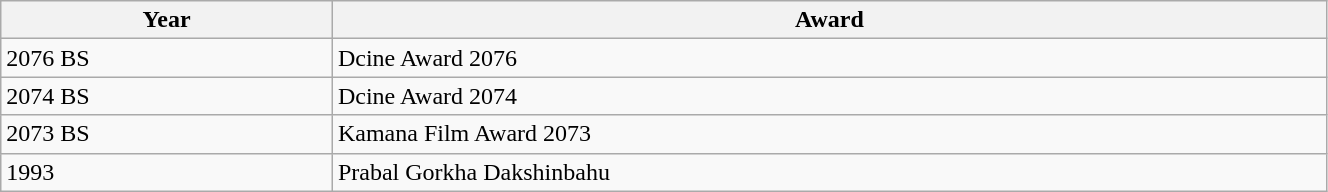<table class="wikitable" style="width:70%">
<tr>
<th>Year</th>
<th>Award</th>
</tr>
<tr>
<td>2076 BS</td>
<td>Dcine Award 2076</td>
</tr>
<tr>
<td>2074 BS</td>
<td>Dcine Award 2074</td>
</tr>
<tr>
<td>2073 BS</td>
<td>Kamana Film Award 2073</td>
</tr>
<tr>
<td>1993</td>
<td>Prabal Gorkha Dakshinbahu</td>
</tr>
</table>
